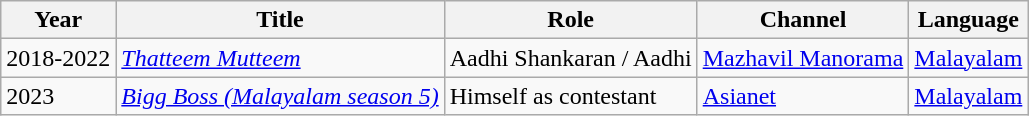<table class="wikitable">
<tr>
<th>Year</th>
<th>Title</th>
<th>Role</th>
<th>Channel</th>
<th>Language</th>
</tr>
<tr>
<td>2018-2022</td>
<td><em><a href='#'>Thatteem Mutteem</a></em></td>
<td>Aadhi Shankaran / Aadhi</td>
<td><a href='#'>Mazhavil Manorama</a></td>
<td><a href='#'>Malayalam</a></td>
</tr>
<tr>
<td>2023</td>
<td><em><a href='#'>Bigg Boss (Malayalam season 5)</a></em></td>
<td>Himself as contestant</td>
<td><a href='#'>Asianet</a></td>
<td><a href='#'>Malayalam</a></td>
</tr>
</table>
